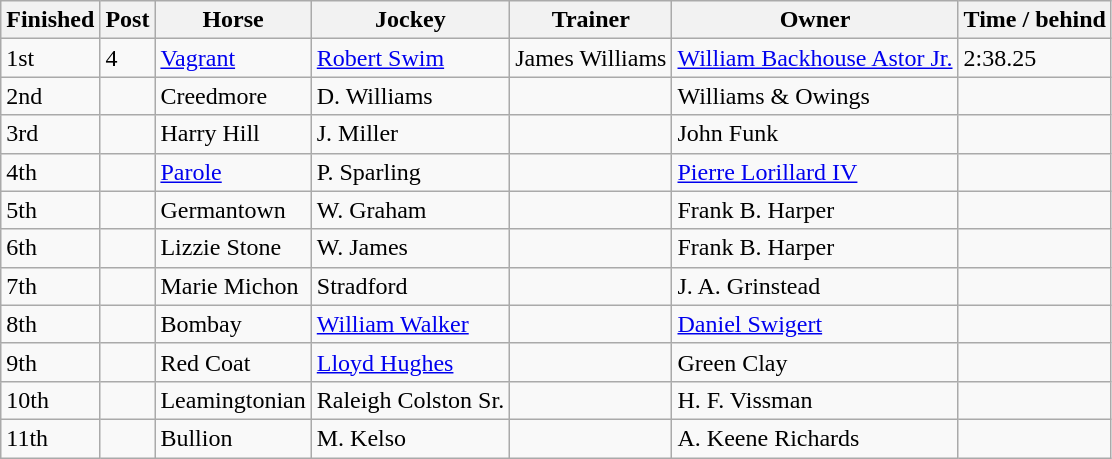<table class="wikitable">
<tr>
<th>Finished</th>
<th>Post</th>
<th>Horse</th>
<th>Jockey</th>
<th>Trainer</th>
<th>Owner</th>
<th>Time / behind</th>
</tr>
<tr>
<td>1st</td>
<td>4</td>
<td><a href='#'>Vagrant</a></td>
<td><a href='#'>Robert Swim</a></td>
<td>James Williams</td>
<td><a href='#'>William Backhouse Astor Jr.</a></td>
<td>2:38.25</td>
</tr>
<tr>
<td>2nd</td>
<td></td>
<td>Creedmore</td>
<td>D. Williams</td>
<td></td>
<td>Williams & Owings</td>
<td></td>
</tr>
<tr>
<td>3rd</td>
<td></td>
<td>Harry Hill</td>
<td>J. Miller</td>
<td></td>
<td>John Funk</td>
<td></td>
</tr>
<tr>
<td>4th</td>
<td></td>
<td><a href='#'>Parole</a></td>
<td>P. Sparling</td>
<td></td>
<td><a href='#'>Pierre Lorillard IV</a></td>
<td></td>
</tr>
<tr>
<td>5th</td>
<td></td>
<td>Germantown</td>
<td>W. Graham</td>
<td></td>
<td>Frank B. Harper</td>
<td></td>
</tr>
<tr>
<td>6th</td>
<td></td>
<td>Lizzie Stone</td>
<td>W. James</td>
<td></td>
<td>Frank B. Harper</td>
<td></td>
</tr>
<tr>
<td>7th</td>
<td></td>
<td>Marie Michon</td>
<td>Stradford</td>
<td></td>
<td>J. A. Grinstead</td>
<td></td>
</tr>
<tr>
<td>8th</td>
<td></td>
<td>Bombay</td>
<td><a href='#'>William Walker</a></td>
<td></td>
<td><a href='#'>Daniel Swigert</a></td>
<td></td>
</tr>
<tr>
<td>9th</td>
<td></td>
<td>Red Coat</td>
<td><a href='#'>Lloyd Hughes</a></td>
<td></td>
<td>Green Clay</td>
<td></td>
</tr>
<tr>
<td>10th</td>
<td></td>
<td>Leamingtonian</td>
<td>Raleigh Colston Sr.</td>
<td></td>
<td>H. F. Vissman</td>
<td></td>
</tr>
<tr>
<td>11th</td>
<td></td>
<td>Bullion</td>
<td>M. Kelso</td>
<td></td>
<td>A. Keene Richards</td>
<td></td>
</tr>
</table>
